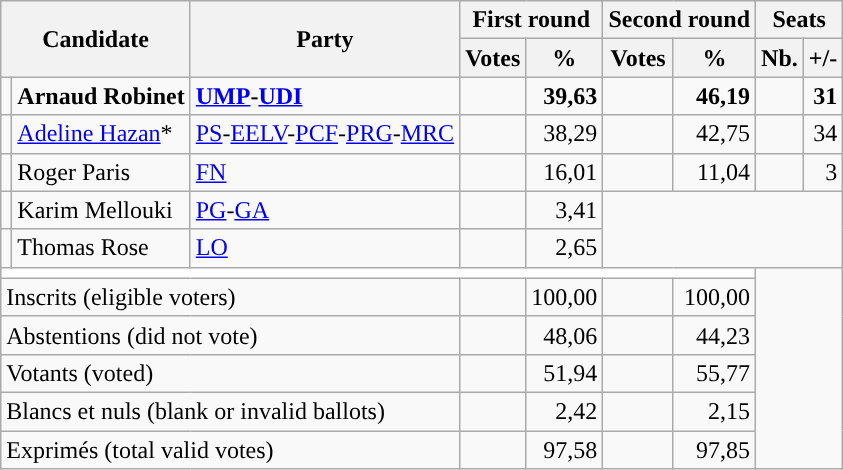<table class="wikitable centre">
<tr>
<th scope="col" rowspan=2 colspan=2>Candidate</th>
<th scope="col" rowspan=2 colspan=1>Party</th>
<th scope="col" colspan=2>First round</th>
<th scope="col" colspan=2>Second round</th>
<th scope="col" colspan=2>Seats</th>
</tr>
<tr>
<th scope="col">Votes</th>
<th scope="col">%</th>
<th scope="col">Votes</th>
<th scope="col">%</th>
<th scope="col">Nb.</th>
<th scope="col">+/-</th>
</tr>
<tr>
<td style="color:inherit;background:"></td>
<td><strong>Arnaud Robinet</strong></td>
<td><strong><a href='#'>UMP</a>-<a href='#'>UDI</a></strong></td>
<td style="text-align: right"><strong></strong></td>
<td style="text-align: right"><strong>39,63</strong></td>
<td style="text-align: right"><strong></strong></td>
<td style="text-align: right"><strong>46,19</strong></td>
<td style="text-align: right"><strong></strong></td>
<td style="text-align: right"><strong> 31</strong></td>
</tr>
<tr>
<td style="color:inherit;background:"></td>
<td><a href='#'>Adeline Hazan</a>*</td>
<td><a href='#'>PS</a>-<a href='#'>EELV</a>-<a href='#'>PCF</a>-<a href='#'>PRG</a>-<a href='#'>MRC</a></td>
<td style="text-align: right"></td>
<td style="text-align: right">38,29</td>
<td style="text-align: right"></td>
<td style="text-align: right">42,75</td>
<td style="text-align: right"></td>
<td style="text-align: right"> 34</td>
</tr>
<tr>
<td style="color:inherit;background:"></td>
<td>Roger Paris</td>
<td><a href='#'>FN</a></td>
<td style="text-align: right"></td>
<td style="text-align: right">16,01</td>
<td style="text-align: right"></td>
<td style="text-align: right">11,04</td>
<td style="text-align: right"></td>
<td style="text-align: right"> 3</td>
</tr>
<tr>
<td style="color:inherit;background:"></td>
<td>Karim Mellouki</td>
<td><a href='#'>PG</a>-<a href='#'>GA</a></td>
<td style="text-align: right"></td>
<td style="text-align: right">3,41</td>
<td colspan=9 rowspan=2></td>
</tr>
<tr>
<td style="color:inherit;background:"></td>
<td>Thomas Rose</td>
<td><a href='#'>LO</a></td>
<td style="text-align: right"></td>
<td style="text-align: right">2,65</td>
</tr>
<tr bgcolor=white>
<td colspan=7></td>
</tr>
<tr>
<td colspan=3>Inscrits (eligible voters)</td>
<td style="text-align: right"></td>
<td style="text-align: right">100,00</td>
<td style="text-align: right"></td>
<td style="text-align: right">100,00</td>
</tr>
<tr>
<td colspan=3>Abstentions (did not vote)</td>
<td style="text-align: right"></td>
<td style="text-align: right">48,06</td>
<td style="text-align: right"></td>
<td style="text-align: right">44,23</td>
</tr>
<tr>
<td colspan=3>Votants (voted)</td>
<td style="text-align: right"></td>
<td style="text-align: right">51,94</td>
<td style="text-align: right"></td>
<td style="text-align: right">55,77</td>
</tr>
<tr>
<td colspan=3>Blancs et nuls (blank or invalid ballots)</td>
<td style="text-align: right"></td>
<td style="text-align: right">2,42</td>
<td style="text-align: right"></td>
<td style="text-align: right">2,15</td>
</tr>
<tr>
<td colspan=3>Exprimés (total valid votes)</td>
<td style="text-align: right"></td>
<td style="text-align: right">97,58</td>
<td style="text-align: right"></td>
<td style="text-align: right">97,85</td>
</tr>
</table>
